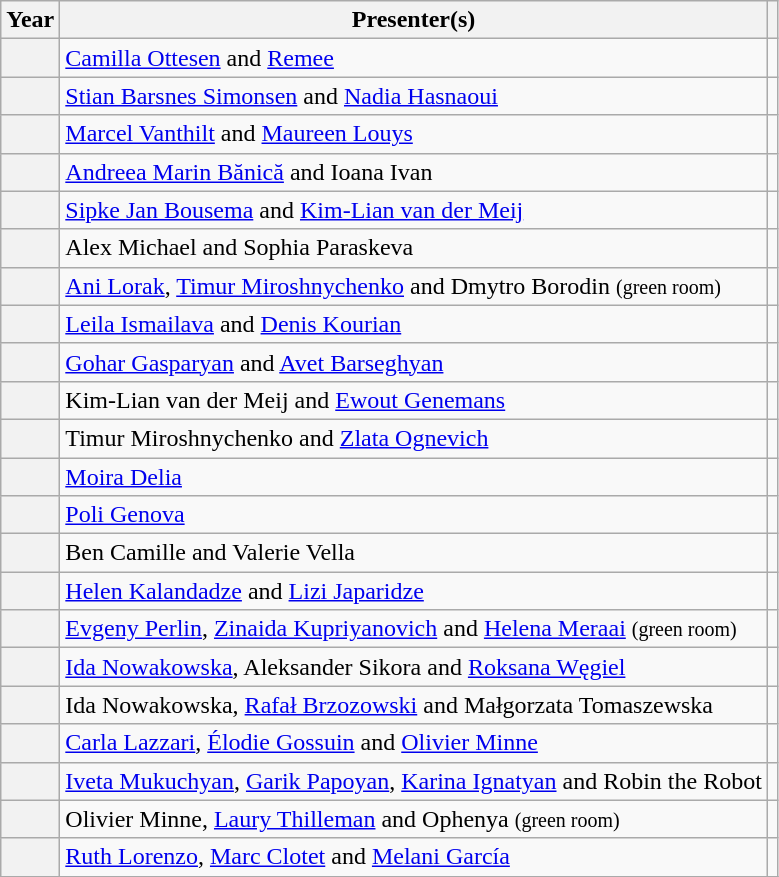<table class="wikitable plainrowheaders">
<tr>
<th scope="col">Year</th>
<th scope="col">Presenter(s)</th>
<th scope="col"></th>
</tr>
<tr>
<th scope="row"></th>
<td><a href='#'>Camilla Ottesen</a> and <a href='#'>Remee</a></td>
<td></td>
</tr>
<tr>
<th scope="row"></th>
<td><a href='#'>Stian Barsnes Simonsen</a> and <a href='#'>Nadia Hasnaoui</a></td>
<td></td>
</tr>
<tr>
<th scope="row"></th>
<td><a href='#'>Marcel Vanthilt</a> and <a href='#'>Maureen Louys</a></td>
<td></td>
</tr>
<tr>
<th scope="row"></th>
<td><a href='#'>Andreea Marin Bănică</a> and Ioana Ivan</td>
<td></td>
</tr>
<tr>
<th scope="row"></th>
<td><a href='#'>Sipke Jan Bousema</a> and <a href='#'>Kim-Lian van der Meij</a></td>
<td></td>
</tr>
<tr>
<th scope="row"></th>
<td>Alex Michael and Sophia Paraskeva</td>
<td></td>
</tr>
<tr>
<th scope="row"></th>
<td><a href='#'>Ani Lorak</a>, <a href='#'>Timur Miroshnychenko</a> and Dmytro Borodin <small>(green room)</small></td>
<td></td>
</tr>
<tr>
<th scope="row"></th>
<td><a href='#'>Leila Ismailava</a> and <a href='#'>Denis Kourian</a></td>
<td></td>
</tr>
<tr>
<th scope="row"></th>
<td><a href='#'>Gohar Gasparyan</a> and <a href='#'>Avet Barseghyan</a></td>
<td></td>
</tr>
<tr>
<th scope="row"></th>
<td>Kim-Lian van der Meij and <a href='#'>Ewout Genemans</a></td>
<td></td>
</tr>
<tr>
<th scope="row"></th>
<td>Timur Miroshnychenko and <a href='#'>Zlata Ognevich</a></td>
<td></td>
</tr>
<tr>
<th scope="row"></th>
<td><a href='#'>Moira Delia</a></td>
<td></td>
</tr>
<tr>
<th scope="row"></th>
<td><a href='#'>Poli Genova</a></td>
<td></td>
</tr>
<tr>
<th scope="row"></th>
<td>Ben Camille and Valerie Vella</td>
<td></td>
</tr>
<tr>
<th scope="row"></th>
<td><a href='#'>Helen Kalandadze</a> and <a href='#'>Lizi Japaridze</a></td>
<td></td>
</tr>
<tr>
<th scope="row"></th>
<td><a href='#'>Evgeny Perlin</a>, <a href='#'>Zinaida Kupriyanovich</a> and <a href='#'>Helena Meraai</a> <small>(green room)</small></td>
<td></td>
</tr>
<tr>
<th scope="row"></th>
<td><a href='#'>Ida Nowakowska</a>, Aleksander Sikora and <a href='#'>Roksana Węgiel</a></td>
<td></td>
</tr>
<tr>
<th scope="row"></th>
<td>Ida Nowakowska, <a href='#'>Rafał Brzozowski</a> and Małgorzata Tomaszewska</td>
<td></td>
</tr>
<tr>
<th scope="row"></th>
<td><a href='#'>Carla Lazzari</a>, <a href='#'>Élodie Gossuin</a> and <a href='#'>Olivier Minne</a></td>
<td></td>
</tr>
<tr>
<th scope="row"></th>
<td><a href='#'>Iveta Mukuchyan</a>, <a href='#'>Garik Papoyan</a>, <a href='#'>Karina Ignatyan</a> and Robin the Robot</td>
<td></td>
</tr>
<tr>
<th scope="row"></th>
<td>Olivier Minne, <a href='#'>Laury Thilleman</a> and Ophenya <small>(green room)</small></td>
<td></td>
</tr>
<tr>
<th scope="row"></th>
<td><a href='#'>Ruth Lorenzo</a>, <a href='#'>Marc Clotet</a> and <a href='#'>Melani García</a></td>
<td></td>
</tr>
<tr>
</tr>
</table>
